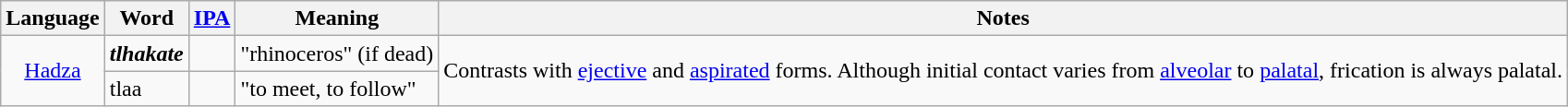<table class="wikitable">
<tr>
<th>Language</th>
<th>Word</th>
<th><a href='#'>IPA</a></th>
<th>Meaning</th>
<th>Notes</th>
</tr>
<tr>
<td align="center" rowspan=2><a href='#'>Hadza</a></td>
<td><strong><em>tlh<strong>akate<em></td>
<td></td>
<td>"rhinoceros" (if dead)</td>
<td rowspan=2>Contrasts with <a href='#'>ejective</a> and <a href='#'>aspirated</a> forms. Although initial contact varies from <a href='#'>alveolar</a> to <a href='#'>palatal</a>, frication is always palatal.</td>
</tr>
<tr>
<td></em></strong>tl</strong>aa</em></td>
<td></td>
<td>"to meet, to follow"</td>
</tr>
</table>
